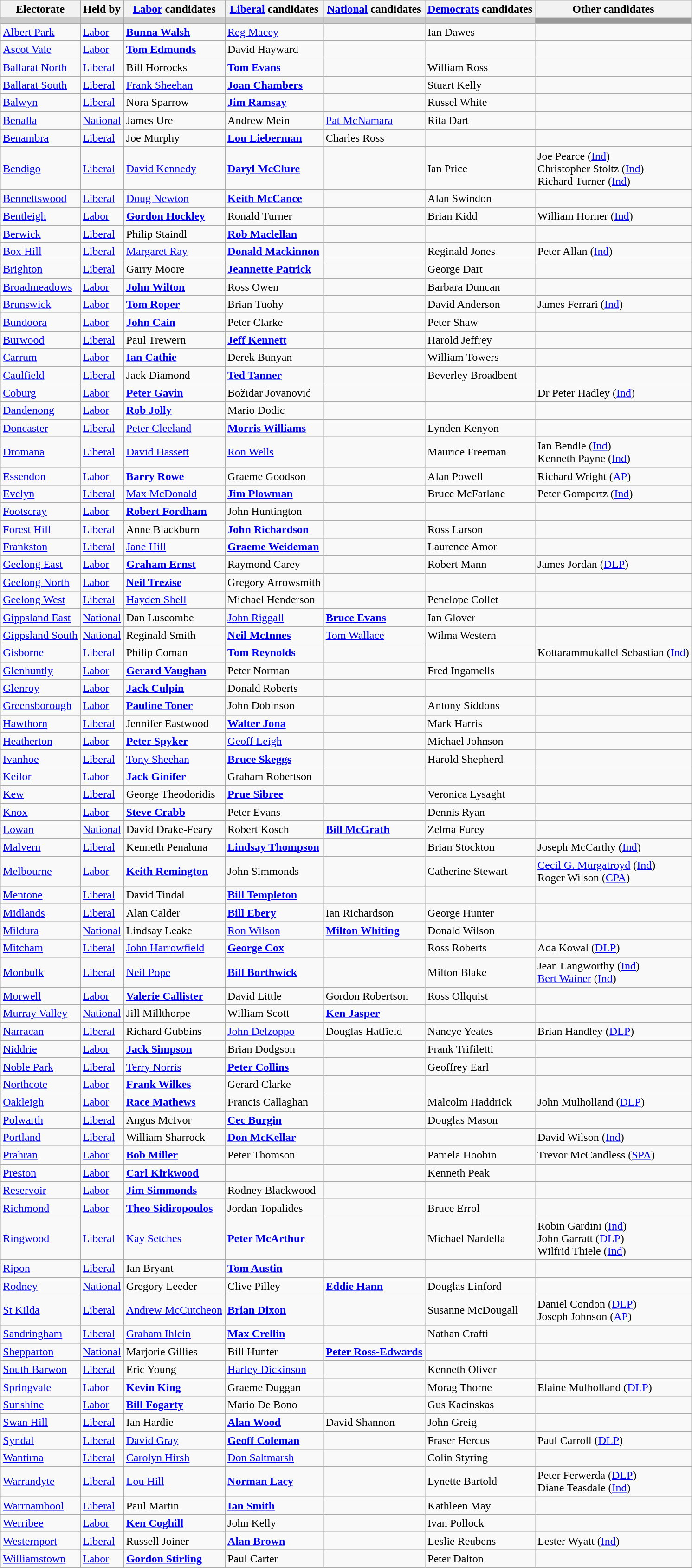<table class="wikitable">
<tr>
<th>Electorate</th>
<th>Held by</th>
<th><a href='#'>Labor</a> candidates</th>
<th><a href='#'>Liberal</a> candidates</th>
<th><a href='#'>National</a> candidates</th>
<th><a href='#'>Democrats</a> candidates</th>
<th>Other candidates</th>
</tr>
<tr bgcolor="#cccccc">
<td></td>
<td></td>
<td></td>
<td></td>
<td></td>
<td></td>
<td bgcolor="#999999"></td>
</tr>
<tr>
<td><a href='#'>Albert Park</a></td>
<td><a href='#'>Labor</a></td>
<td><strong><a href='#'>Bunna Walsh</a></strong></td>
<td><a href='#'>Reg Macey</a></td>
<td></td>
<td>Ian Dawes</td>
<td></td>
</tr>
<tr>
<td><a href='#'>Ascot Vale</a></td>
<td><a href='#'>Labor</a></td>
<td><strong><a href='#'>Tom Edmunds</a></strong></td>
<td>David Hayward</td>
<td></td>
<td></td>
<td></td>
</tr>
<tr>
<td><a href='#'>Ballarat North</a></td>
<td><a href='#'>Liberal</a></td>
<td>Bill Horrocks</td>
<td><strong><a href='#'>Tom Evans</a></strong></td>
<td></td>
<td>William Ross</td>
<td></td>
</tr>
<tr>
<td><a href='#'>Ballarat South</a></td>
<td><a href='#'>Liberal</a></td>
<td><a href='#'>Frank Sheehan</a></td>
<td><strong><a href='#'>Joan Chambers</a></strong></td>
<td></td>
<td>Stuart Kelly</td>
<td></td>
</tr>
<tr>
<td><a href='#'>Balwyn</a></td>
<td><a href='#'>Liberal</a></td>
<td>Nora Sparrow</td>
<td><strong><a href='#'>Jim Ramsay</a></strong></td>
<td></td>
<td>Russel White</td>
<td></td>
</tr>
<tr>
<td><a href='#'>Benalla</a></td>
<td><a href='#'>National</a></td>
<td>James Ure</td>
<td>Andrew Mein</td>
<td><a href='#'>Pat McNamara</a></td>
<td>Rita Dart</td>
<td></td>
</tr>
<tr>
<td><a href='#'>Benambra</a></td>
<td><a href='#'>Liberal</a></td>
<td>Joe Murphy</td>
<td><strong><a href='#'>Lou Lieberman</a></strong></td>
<td>Charles Ross</td>
<td></td>
<td></td>
</tr>
<tr>
<td><a href='#'>Bendigo</a></td>
<td><a href='#'>Liberal</a></td>
<td><a href='#'>David Kennedy</a></td>
<td><strong><a href='#'>Daryl McClure</a></strong></td>
<td></td>
<td>Ian Price</td>
<td>Joe Pearce (<a href='#'>Ind</a>) <br> Christopher Stoltz (<a href='#'>Ind</a>) <br> Richard Turner (<a href='#'>Ind</a>)</td>
</tr>
<tr>
<td><a href='#'>Bennettswood</a></td>
<td><a href='#'>Liberal</a></td>
<td><a href='#'>Doug Newton</a></td>
<td><strong><a href='#'>Keith McCance</a></strong></td>
<td></td>
<td>Alan Swindon</td>
<td></td>
</tr>
<tr>
<td><a href='#'>Bentleigh</a></td>
<td><a href='#'>Labor</a></td>
<td><strong><a href='#'>Gordon Hockley</a></strong></td>
<td>Ronald Turner</td>
<td></td>
<td>Brian Kidd</td>
<td>William Horner (<a href='#'>Ind</a>)</td>
</tr>
<tr>
<td><a href='#'>Berwick</a></td>
<td><a href='#'>Liberal</a></td>
<td>Philip Staindl</td>
<td><strong><a href='#'>Rob Maclellan</a></strong></td>
<td></td>
<td></td>
<td></td>
</tr>
<tr>
<td><a href='#'>Box Hill</a></td>
<td><a href='#'>Liberal</a></td>
<td><a href='#'>Margaret Ray</a></td>
<td><strong><a href='#'>Donald Mackinnon</a></strong></td>
<td></td>
<td>Reginald Jones</td>
<td>Peter Allan (<a href='#'>Ind</a>)</td>
</tr>
<tr>
<td><a href='#'>Brighton</a></td>
<td><a href='#'>Liberal</a></td>
<td>Garry Moore</td>
<td><strong><a href='#'>Jeannette Patrick</a></strong></td>
<td></td>
<td>George Dart</td>
<td></td>
</tr>
<tr>
<td><a href='#'>Broadmeadows</a></td>
<td><a href='#'>Labor</a></td>
<td><strong><a href='#'>John Wilton</a></strong></td>
<td>Ross Owen</td>
<td></td>
<td>Barbara Duncan</td>
<td></td>
</tr>
<tr>
<td><a href='#'>Brunswick</a></td>
<td><a href='#'>Labor</a></td>
<td><strong><a href='#'>Tom Roper</a></strong></td>
<td>Brian Tuohy</td>
<td></td>
<td>David Anderson</td>
<td>James Ferrari (<a href='#'>Ind</a>)</td>
</tr>
<tr>
<td><a href='#'>Bundoora</a></td>
<td><a href='#'>Labor</a></td>
<td><strong><a href='#'>John Cain</a></strong></td>
<td>Peter Clarke</td>
<td></td>
<td>Peter Shaw</td>
<td></td>
</tr>
<tr>
<td><a href='#'>Burwood</a></td>
<td><a href='#'>Liberal</a></td>
<td>Paul Trewern</td>
<td><strong><a href='#'>Jeff Kennett</a></strong></td>
<td></td>
<td>Harold Jeffrey</td>
<td></td>
</tr>
<tr>
<td><a href='#'>Carrum</a></td>
<td><a href='#'>Labor</a></td>
<td><strong><a href='#'>Ian Cathie</a></strong></td>
<td>Derek Bunyan</td>
<td></td>
<td>William Towers</td>
<td></td>
</tr>
<tr>
<td><a href='#'>Caulfield</a></td>
<td><a href='#'>Liberal</a></td>
<td>Jack Diamond</td>
<td><strong><a href='#'>Ted Tanner</a></strong></td>
<td></td>
<td>Beverley Broadbent</td>
<td></td>
</tr>
<tr>
<td><a href='#'>Coburg</a></td>
<td><a href='#'>Labor</a></td>
<td><strong><a href='#'>Peter Gavin</a></strong></td>
<td>Božidar Jovanović</td>
<td></td>
<td></td>
<td>Dr Peter Hadley (<a href='#'>Ind</a>)</td>
</tr>
<tr>
<td><a href='#'>Dandenong</a></td>
<td><a href='#'>Labor</a></td>
<td><strong><a href='#'>Rob Jolly</a></strong></td>
<td>Mario Dodic</td>
<td></td>
<td></td>
<td></td>
</tr>
<tr>
<td><a href='#'>Doncaster</a></td>
<td><a href='#'>Liberal</a></td>
<td><a href='#'>Peter Cleeland</a></td>
<td><strong><a href='#'>Morris Williams</a></strong></td>
<td></td>
<td>Lynden Kenyon</td>
<td></td>
</tr>
<tr>
<td><a href='#'>Dromana</a></td>
<td><a href='#'>Liberal</a></td>
<td><a href='#'>David Hassett</a></td>
<td><a href='#'>Ron Wells</a></td>
<td></td>
<td>Maurice Freeman</td>
<td>Ian Bendle (<a href='#'>Ind</a>) <br> Kenneth Payne (<a href='#'>Ind</a>)</td>
</tr>
<tr>
<td><a href='#'>Essendon</a></td>
<td><a href='#'>Labor</a></td>
<td><strong><a href='#'>Barry Rowe</a></strong></td>
<td>Graeme Goodson</td>
<td></td>
<td>Alan Powell</td>
<td>Richard Wright (<a href='#'>AP</a>)</td>
</tr>
<tr>
<td><a href='#'>Evelyn</a></td>
<td><a href='#'>Liberal</a></td>
<td><a href='#'>Max McDonald</a></td>
<td><strong><a href='#'>Jim Plowman</a></strong></td>
<td></td>
<td>Bruce McFarlane</td>
<td>Peter Gompertz (<a href='#'>Ind</a>)</td>
</tr>
<tr>
<td><a href='#'>Footscray</a></td>
<td><a href='#'>Labor</a></td>
<td><strong><a href='#'>Robert Fordham</a></strong></td>
<td>John Huntington</td>
<td></td>
<td></td>
<td></td>
</tr>
<tr>
<td><a href='#'>Forest Hill</a></td>
<td><a href='#'>Liberal</a></td>
<td>Anne Blackburn</td>
<td><strong><a href='#'>John Richardson</a></strong></td>
<td></td>
<td>Ross Larson</td>
<td></td>
</tr>
<tr>
<td><a href='#'>Frankston</a></td>
<td><a href='#'>Liberal</a></td>
<td><a href='#'>Jane Hill</a></td>
<td><strong><a href='#'>Graeme Weideman</a></strong></td>
<td></td>
<td>Laurence Amor</td>
<td></td>
</tr>
<tr>
<td><a href='#'>Geelong East</a></td>
<td><a href='#'>Labor</a></td>
<td><strong><a href='#'>Graham Ernst</a></strong></td>
<td>Raymond Carey</td>
<td></td>
<td>Robert Mann</td>
<td>James Jordan (<a href='#'>DLP</a>)</td>
</tr>
<tr>
<td><a href='#'>Geelong North</a></td>
<td><a href='#'>Labor</a></td>
<td><strong><a href='#'>Neil Trezise</a></strong></td>
<td>Gregory Arrowsmith</td>
<td></td>
<td></td>
<td></td>
</tr>
<tr>
<td><a href='#'>Geelong West</a></td>
<td><a href='#'>Liberal</a></td>
<td><a href='#'>Hayden Shell</a></td>
<td>Michael Henderson</td>
<td></td>
<td>Penelope Collet</td>
<td></td>
</tr>
<tr>
<td><a href='#'>Gippsland East</a></td>
<td><a href='#'>National</a></td>
<td>Dan Luscombe</td>
<td><a href='#'>John Riggall</a></td>
<td><strong><a href='#'>Bruce Evans</a></strong></td>
<td>Ian Glover</td>
<td></td>
</tr>
<tr>
<td><a href='#'>Gippsland South</a></td>
<td><a href='#'>National</a></td>
<td>Reginald Smith</td>
<td><strong><a href='#'>Neil McInnes</a></strong></td>
<td><a href='#'>Tom Wallace</a></td>
<td>Wilma Western</td>
<td></td>
</tr>
<tr>
<td><a href='#'>Gisborne</a></td>
<td><a href='#'>Liberal</a></td>
<td>Philip Coman</td>
<td><strong><a href='#'>Tom Reynolds</a></strong></td>
<td></td>
<td></td>
<td>Kottarammukallel Sebastian (<a href='#'>Ind</a>)</td>
</tr>
<tr>
<td><a href='#'>Glenhuntly</a></td>
<td><a href='#'>Labor</a></td>
<td><strong><a href='#'>Gerard Vaughan</a></strong></td>
<td>Peter Norman</td>
<td></td>
<td>Fred Ingamells</td>
<td></td>
</tr>
<tr>
<td><a href='#'>Glenroy</a></td>
<td><a href='#'>Labor</a></td>
<td><strong><a href='#'>Jack Culpin</a></strong></td>
<td>Donald Roberts</td>
<td></td>
<td></td>
<td></td>
</tr>
<tr>
<td><a href='#'>Greensborough</a></td>
<td><a href='#'>Labor</a></td>
<td><strong><a href='#'>Pauline Toner</a></strong></td>
<td>John Dobinson</td>
<td></td>
<td>Antony Siddons</td>
<td></td>
</tr>
<tr>
<td><a href='#'>Hawthorn</a></td>
<td><a href='#'>Liberal</a></td>
<td>Jennifer Eastwood</td>
<td><strong><a href='#'>Walter Jona</a></strong></td>
<td></td>
<td>Mark Harris</td>
<td></td>
</tr>
<tr>
<td><a href='#'>Heatherton</a></td>
<td><a href='#'>Labor</a></td>
<td><strong><a href='#'>Peter Spyker</a></strong></td>
<td><a href='#'>Geoff Leigh</a></td>
<td></td>
<td>Michael Johnson</td>
<td></td>
</tr>
<tr>
<td><a href='#'>Ivanhoe</a></td>
<td><a href='#'>Liberal</a></td>
<td><a href='#'>Tony Sheehan</a></td>
<td><strong><a href='#'>Bruce Skeggs</a></strong></td>
<td></td>
<td>Harold Shepherd</td>
<td></td>
</tr>
<tr>
<td><a href='#'>Keilor</a></td>
<td><a href='#'>Labor</a></td>
<td><strong><a href='#'>Jack Ginifer</a></strong></td>
<td>Graham Robertson</td>
<td></td>
<td></td>
<td></td>
</tr>
<tr>
<td><a href='#'>Kew</a></td>
<td><a href='#'>Liberal</a></td>
<td>George Theodoridis</td>
<td><strong><a href='#'>Prue Sibree</a></strong></td>
<td></td>
<td>Veronica Lysaght</td>
<td></td>
</tr>
<tr>
<td><a href='#'>Knox</a></td>
<td><a href='#'>Labor</a></td>
<td><strong><a href='#'>Steve Crabb</a></strong></td>
<td>Peter Evans</td>
<td></td>
<td>Dennis Ryan</td>
<td></td>
</tr>
<tr>
<td><a href='#'>Lowan</a></td>
<td><a href='#'>National</a></td>
<td>David Drake-Feary</td>
<td>Robert Kosch</td>
<td><strong><a href='#'>Bill McGrath</a></strong></td>
<td>Zelma Furey</td>
<td></td>
</tr>
<tr>
<td><a href='#'>Malvern</a></td>
<td><a href='#'>Liberal</a></td>
<td>Kenneth Penaluna</td>
<td><strong><a href='#'>Lindsay Thompson</a></strong></td>
<td></td>
<td>Brian Stockton</td>
<td>Joseph McCarthy (<a href='#'>Ind</a>)</td>
</tr>
<tr>
<td><a href='#'>Melbourne</a></td>
<td><a href='#'>Labor</a></td>
<td><strong><a href='#'>Keith Remington</a></strong></td>
<td>John Simmonds</td>
<td></td>
<td>Catherine Stewart</td>
<td><a href='#'>Cecil G. Murgatroyd</a> (<a href='#'>Ind</a>) <br> Roger Wilson (<a href='#'>CPA</a>)</td>
</tr>
<tr>
<td><a href='#'>Mentone</a></td>
<td><a href='#'>Liberal</a></td>
<td>David Tindal</td>
<td><strong><a href='#'>Bill Templeton</a></strong></td>
<td></td>
<td></td>
<td></td>
</tr>
<tr>
<td><a href='#'>Midlands</a></td>
<td><a href='#'>Liberal</a></td>
<td>Alan Calder</td>
<td><strong><a href='#'>Bill Ebery</a></strong></td>
<td>Ian Richardson</td>
<td>George Hunter</td>
<td></td>
</tr>
<tr>
<td><a href='#'>Mildura</a></td>
<td><a href='#'>National</a></td>
<td>Lindsay Leake</td>
<td><a href='#'>Ron Wilson</a></td>
<td><strong><a href='#'>Milton Whiting</a></strong></td>
<td>Donald Wilson</td>
<td></td>
</tr>
<tr>
<td><a href='#'>Mitcham</a></td>
<td><a href='#'>Liberal</a></td>
<td><a href='#'>John Harrowfield</a></td>
<td><strong><a href='#'>George Cox</a></strong></td>
<td></td>
<td>Ross Roberts</td>
<td>Ada Kowal (<a href='#'>DLP</a>)</td>
</tr>
<tr>
<td><a href='#'>Monbulk</a></td>
<td><a href='#'>Liberal</a></td>
<td><a href='#'>Neil Pope</a></td>
<td><strong><a href='#'>Bill Borthwick</a></strong></td>
<td></td>
<td>Milton Blake</td>
<td>Jean Langworthy (<a href='#'>Ind</a>) <br> <a href='#'>Bert Wainer</a> (<a href='#'>Ind</a>)</td>
</tr>
<tr>
<td><a href='#'>Morwell</a></td>
<td><a href='#'>Labor</a></td>
<td><strong><a href='#'>Valerie Callister</a></strong></td>
<td>David Little</td>
<td>Gordon Robertson</td>
<td>Ross Ollquist</td>
<td></td>
</tr>
<tr>
<td><a href='#'>Murray Valley</a></td>
<td><a href='#'>National</a></td>
<td>Jill Millthorpe</td>
<td>William Scott</td>
<td><strong><a href='#'>Ken Jasper</a></strong></td>
<td></td>
<td></td>
</tr>
<tr>
<td><a href='#'>Narracan</a></td>
<td><a href='#'>Liberal</a></td>
<td>Richard Gubbins</td>
<td><a href='#'>John Delzoppo</a></td>
<td>Douglas Hatfield</td>
<td>Nancye Yeates</td>
<td>Brian Handley (<a href='#'>DLP</a>)</td>
</tr>
<tr>
<td><a href='#'>Niddrie</a></td>
<td><a href='#'>Labor</a></td>
<td><strong><a href='#'>Jack Simpson</a></strong></td>
<td>Brian Dodgson</td>
<td></td>
<td>Frank Trifiletti</td>
<td></td>
</tr>
<tr>
<td><a href='#'>Noble Park</a></td>
<td><a href='#'>Liberal</a></td>
<td><a href='#'>Terry Norris</a></td>
<td><strong><a href='#'>Peter Collins</a></strong></td>
<td></td>
<td>Geoffrey Earl</td>
<td></td>
</tr>
<tr>
<td><a href='#'>Northcote</a></td>
<td><a href='#'>Labor</a></td>
<td><strong><a href='#'>Frank Wilkes</a></strong></td>
<td>Gerard Clarke</td>
<td></td>
<td></td>
<td></td>
</tr>
<tr>
<td><a href='#'>Oakleigh</a></td>
<td><a href='#'>Labor</a></td>
<td><strong><a href='#'>Race Mathews</a></strong></td>
<td>Francis Callaghan</td>
<td></td>
<td>Malcolm Haddrick</td>
<td>John Mulholland (<a href='#'>DLP</a>)</td>
</tr>
<tr>
<td><a href='#'>Polwarth</a></td>
<td><a href='#'>Liberal</a></td>
<td>Angus McIvor</td>
<td><strong><a href='#'>Cec Burgin</a></strong></td>
<td></td>
<td>Douglas Mason</td>
<td></td>
</tr>
<tr>
<td><a href='#'>Portland</a></td>
<td><a href='#'>Liberal</a></td>
<td>William Sharrock</td>
<td><strong><a href='#'>Don McKellar</a></strong></td>
<td></td>
<td></td>
<td>David Wilson (<a href='#'>Ind</a>)</td>
</tr>
<tr>
<td><a href='#'>Prahran</a></td>
<td><a href='#'>Labor</a></td>
<td><strong><a href='#'>Bob Miller</a></strong></td>
<td>Peter Thomson</td>
<td></td>
<td>Pamela Hoobin</td>
<td>Trevor McCandless (<a href='#'>SPA</a>)</td>
</tr>
<tr>
<td><a href='#'>Preston</a></td>
<td><a href='#'>Labor</a></td>
<td><strong><a href='#'>Carl Kirkwood</a></strong></td>
<td></td>
<td></td>
<td>Kenneth Peak</td>
<td></td>
</tr>
<tr>
<td><a href='#'>Reservoir</a></td>
<td><a href='#'>Labor</a></td>
<td><strong><a href='#'>Jim Simmonds</a></strong></td>
<td>Rodney Blackwood</td>
<td></td>
<td></td>
<td></td>
</tr>
<tr>
<td><a href='#'>Richmond</a></td>
<td><a href='#'>Labor</a></td>
<td><strong><a href='#'>Theo Sidiropoulos</a></strong></td>
<td>Jordan Topalides</td>
<td></td>
<td>Bruce Errol</td>
<td></td>
</tr>
<tr>
<td><a href='#'>Ringwood</a></td>
<td><a href='#'>Liberal</a></td>
<td><a href='#'>Kay Setches</a></td>
<td><strong><a href='#'>Peter McArthur</a></strong></td>
<td></td>
<td>Michael Nardella</td>
<td>Robin Gardini (<a href='#'>Ind</a>) <br> John Garratt (<a href='#'>DLP</a>) <br> Wilfrid Thiele (<a href='#'>Ind</a>)</td>
</tr>
<tr>
<td><a href='#'>Ripon</a></td>
<td><a href='#'>Liberal</a></td>
<td>Ian Bryant</td>
<td><strong><a href='#'>Tom Austin</a></strong></td>
<td></td>
<td></td>
<td></td>
</tr>
<tr>
<td><a href='#'>Rodney</a></td>
<td><a href='#'>National</a></td>
<td>Gregory Leeder</td>
<td>Clive Pilley</td>
<td><strong><a href='#'>Eddie Hann</a></strong></td>
<td>Douglas Linford</td>
<td></td>
</tr>
<tr>
<td><a href='#'>St Kilda</a></td>
<td><a href='#'>Liberal</a></td>
<td><a href='#'>Andrew McCutcheon</a></td>
<td><strong><a href='#'>Brian Dixon</a></strong></td>
<td></td>
<td>Susanne McDougall</td>
<td>Daniel Condon (<a href='#'>DLP</a>) <br> Joseph Johnson (<a href='#'>AP</a>)</td>
</tr>
<tr>
<td><a href='#'>Sandringham</a></td>
<td><a href='#'>Liberal</a></td>
<td><a href='#'>Graham Ihlein</a></td>
<td><strong><a href='#'>Max Crellin</a></strong></td>
<td></td>
<td>Nathan Crafti</td>
<td></td>
</tr>
<tr>
<td><a href='#'>Shepparton</a></td>
<td><a href='#'>National</a></td>
<td>Marjorie Gillies</td>
<td>Bill Hunter</td>
<td><strong><a href='#'>Peter Ross-Edwards</a></strong></td>
<td></td>
<td></td>
</tr>
<tr>
<td><a href='#'>South Barwon</a></td>
<td><a href='#'>Liberal</a></td>
<td>Eric Young</td>
<td><a href='#'>Harley Dickinson</a></td>
<td></td>
<td>Kenneth Oliver</td>
<td></td>
</tr>
<tr>
<td><a href='#'>Springvale</a></td>
<td><a href='#'>Labor</a></td>
<td><strong><a href='#'>Kevin King</a></strong></td>
<td>Graeme Duggan</td>
<td></td>
<td>Morag Thorne</td>
<td>Elaine Mulholland (<a href='#'>DLP</a>)</td>
</tr>
<tr>
<td><a href='#'>Sunshine</a></td>
<td><a href='#'>Labor</a></td>
<td><strong><a href='#'>Bill Fogarty</a></strong></td>
<td>Mario De Bono</td>
<td></td>
<td>Gus Kacinskas</td>
<td></td>
</tr>
<tr>
<td><a href='#'>Swan Hill</a></td>
<td><a href='#'>Liberal</a></td>
<td>Ian Hardie</td>
<td><strong><a href='#'>Alan Wood</a></strong></td>
<td>David Shannon</td>
<td>John Greig</td>
<td></td>
</tr>
<tr>
<td><a href='#'>Syndal</a></td>
<td><a href='#'>Liberal</a></td>
<td><a href='#'>David Gray</a></td>
<td><strong><a href='#'>Geoff Coleman</a></strong></td>
<td></td>
<td>Fraser Hercus</td>
<td>Paul Carroll (<a href='#'>DLP</a>)</td>
</tr>
<tr>
<td><a href='#'>Wantirna</a></td>
<td><a href='#'>Liberal</a></td>
<td><a href='#'>Carolyn Hirsh</a></td>
<td><a href='#'>Don Saltmarsh</a></td>
<td></td>
<td>Colin Styring</td>
<td></td>
</tr>
<tr>
<td><a href='#'>Warrandyte</a></td>
<td><a href='#'>Liberal</a></td>
<td><a href='#'>Lou Hill</a></td>
<td><strong><a href='#'>Norman Lacy</a></strong></td>
<td></td>
<td>Lynette Bartold</td>
<td>Peter Ferwerda (<a href='#'>DLP</a>) <br> Diane Teasdale (<a href='#'>Ind</a>)</td>
</tr>
<tr>
<td><a href='#'>Warrnambool</a></td>
<td><a href='#'>Liberal</a></td>
<td>Paul Martin</td>
<td><strong><a href='#'>Ian Smith</a></strong></td>
<td></td>
<td>Kathleen May</td>
<td></td>
</tr>
<tr>
<td><a href='#'>Werribee</a></td>
<td><a href='#'>Labor</a></td>
<td><strong><a href='#'>Ken Coghill</a></strong></td>
<td>John Kelly</td>
<td></td>
<td>Ivan Pollock</td>
<td></td>
</tr>
<tr>
<td><a href='#'>Westernport</a></td>
<td><a href='#'>Liberal</a></td>
<td>Russell Joiner</td>
<td><strong><a href='#'>Alan Brown</a></strong></td>
<td></td>
<td>Leslie Reubens</td>
<td>Lester Wyatt (<a href='#'>Ind</a>)</td>
</tr>
<tr>
<td><a href='#'>Williamstown</a></td>
<td><a href='#'>Labor</a></td>
<td><strong><a href='#'>Gordon Stirling</a></strong></td>
<td>Paul Carter</td>
<td></td>
<td>Peter Dalton</td>
<td></td>
</tr>
</table>
